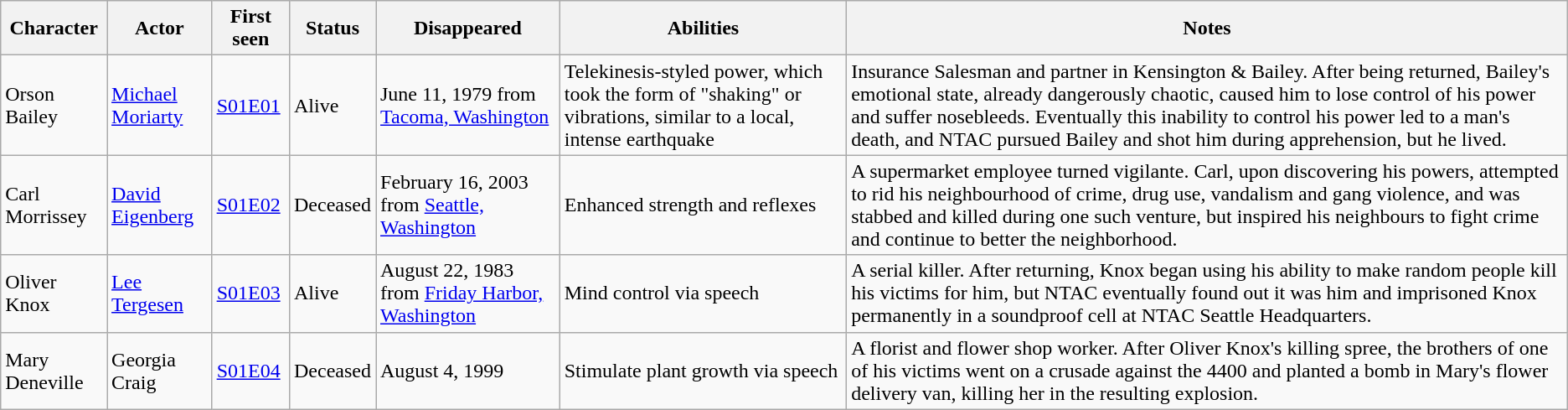<table class="wikitable">
<tr>
<th>Character</th>
<th>Actor</th>
<th>First seen</th>
<th>Status</th>
<th>Disappeared</th>
<th>Abilities</th>
<th>Notes</th>
</tr>
<tr>
<td>Orson Bailey</td>
<td><a href='#'>Michael Moriarty</a></td>
<td><a href='#'>S01E01</a></td>
<td>Alive</td>
<td>June 11, 1979 from <a href='#'>Tacoma, Washington</a></td>
<td>Telekinesis-styled power, which took the form of "shaking" or vibrations, similar to a local, intense earthquake</td>
<td>Insurance Salesman and partner in Kensington & Bailey. After being returned, Bailey's emotional state, already dangerously chaotic, caused him to lose control of his power and suffer nosebleeds. Eventually this inability to control his power led to a man's death, and NTAC pursued Bailey and shot him during apprehension, but he lived.</td>
</tr>
<tr>
<td>Carl Morrissey</td>
<td><a href='#'>David Eigenberg</a></td>
<td><a href='#'>S01E02</a></td>
<td>Deceased</td>
<td>February 16, 2003 from <a href='#'>Seattle, Washington</a></td>
<td>Enhanced strength and reflexes</td>
<td>A supermarket employee turned vigilante. Carl, upon discovering his powers, attempted to rid his neighbourhood of crime, drug use, vandalism and gang violence, and was stabbed and killed during one such venture, but inspired his neighbours to fight crime and continue to better the neighborhood.</td>
</tr>
<tr>
<td>Oliver Knox</td>
<td><a href='#'>Lee Tergesen</a></td>
<td><a href='#'>S01E03</a></td>
<td>Alive</td>
<td>August 22, 1983 from <a href='#'>Friday Harbor, Washington</a></td>
<td>Mind control via speech</td>
<td>A serial killer. After returning, Knox began using his ability to make random people kill his victims for him, but NTAC eventually found out it was him and imprisoned Knox permanently in a soundproof cell at NTAC Seattle Headquarters.</td>
</tr>
<tr>
<td>Mary Deneville</td>
<td>Georgia Craig</td>
<td><a href='#'>S01E04</a></td>
<td>Deceased</td>
<td>August 4, 1999</td>
<td>Stimulate plant growth via speech</td>
<td>A florist and flower shop worker. After Oliver Knox's killing spree, the brothers of one of his victims went on a crusade against the 4400 and planted a bomb in Mary's flower delivery van, killing her in the resulting explosion.</td>
</tr>
</table>
